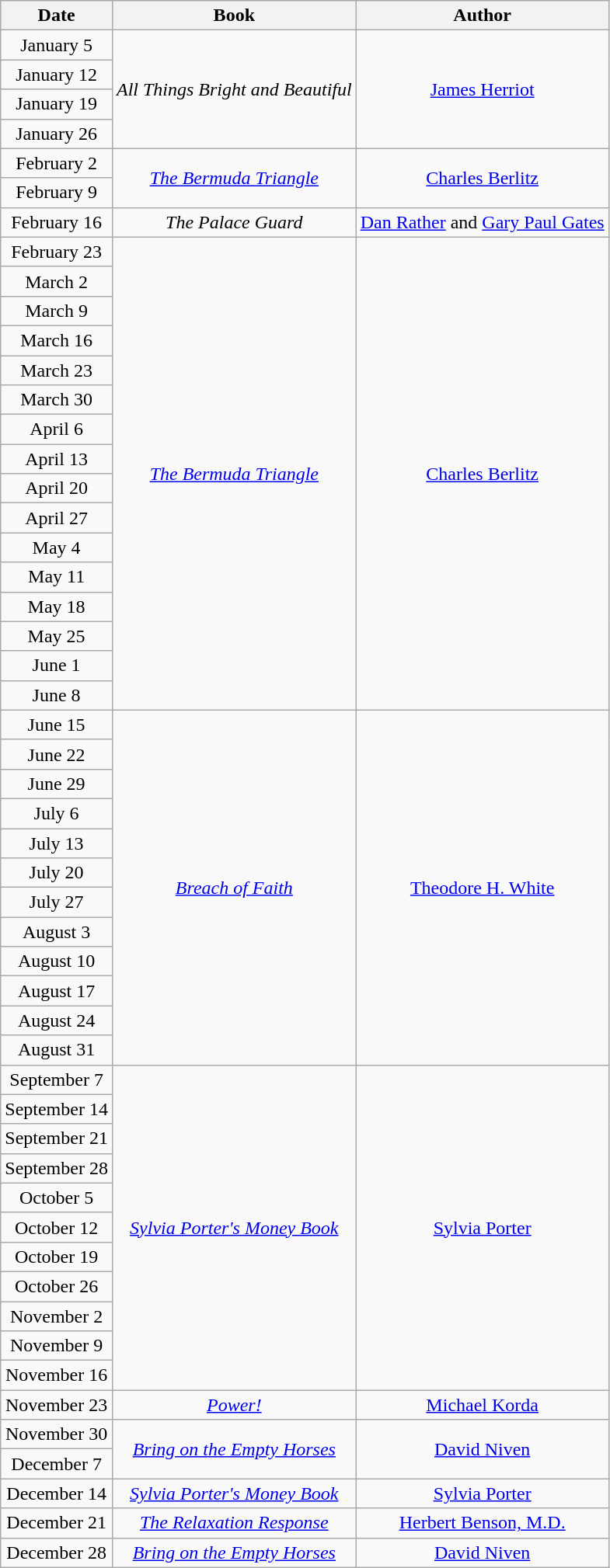<table class="wikitable sortable" style="text-align: center">
<tr>
<th>Date</th>
<th>Book</th>
<th>Author</th>
</tr>
<tr>
<td>January 5</td>
<td rowspan=4><em>All Things Bright and Beautiful</em></td>
<td rowspan=4><a href='#'>James Herriot</a></td>
</tr>
<tr>
<td>January 12</td>
</tr>
<tr>
<td>January 19</td>
</tr>
<tr>
<td>January 26</td>
</tr>
<tr>
<td>February 2</td>
<td rowspan=2><em><a href='#'>The Bermuda Triangle</a></em></td>
<td rowspan=2><a href='#'>Charles Berlitz</a></td>
</tr>
<tr>
<td>February 9</td>
</tr>
<tr>
<td>February 16</td>
<td><em>The Palace Guard</em></td>
<td><a href='#'>Dan Rather</a> and <a href='#'>Gary Paul Gates</a></td>
</tr>
<tr>
<td>February 23</td>
<td rowspan=16><em><a href='#'>The Bermuda Triangle</a></em></td>
<td rowspan=16><a href='#'>Charles Berlitz</a></td>
</tr>
<tr>
<td>March 2</td>
</tr>
<tr>
<td>March 9</td>
</tr>
<tr>
<td>March 16</td>
</tr>
<tr>
<td>March 23</td>
</tr>
<tr>
<td>March 30</td>
</tr>
<tr>
<td>April 6</td>
</tr>
<tr>
<td>April 13</td>
</tr>
<tr>
<td>April 20</td>
</tr>
<tr>
<td>April 27</td>
</tr>
<tr>
<td>May 4</td>
</tr>
<tr>
<td>May 11</td>
</tr>
<tr>
<td>May 18</td>
</tr>
<tr>
<td>May 25</td>
</tr>
<tr>
<td>June 1</td>
</tr>
<tr>
<td>June 8</td>
</tr>
<tr>
<td>June 15</td>
<td rowspan=12><em><a href='#'>Breach of Faith</a></em></td>
<td rowspan=12><a href='#'>Theodore H. White</a></td>
</tr>
<tr>
<td>June 22</td>
</tr>
<tr>
<td>June 29</td>
</tr>
<tr>
<td>July 6</td>
</tr>
<tr>
<td>July 13</td>
</tr>
<tr>
<td>July 20</td>
</tr>
<tr>
<td>July 27</td>
</tr>
<tr>
<td>August 3</td>
</tr>
<tr>
<td>August 10</td>
</tr>
<tr>
<td>August 17</td>
</tr>
<tr>
<td>August 24</td>
</tr>
<tr>
<td>August 31</td>
</tr>
<tr>
<td>September 7</td>
<td rowspan=11><em><a href='#'>Sylvia Porter's Money Book</a></em></td>
<td rowspan=11><a href='#'>Sylvia Porter</a></td>
</tr>
<tr>
<td>September 14</td>
</tr>
<tr>
<td>September 21</td>
</tr>
<tr>
<td>September 28</td>
</tr>
<tr>
<td>October 5</td>
</tr>
<tr>
<td>October 12</td>
</tr>
<tr>
<td>October 19</td>
</tr>
<tr>
<td>October 26</td>
</tr>
<tr>
<td>November 2</td>
</tr>
<tr>
<td>November 9</td>
</tr>
<tr>
<td>November 16</td>
</tr>
<tr>
<td>November 23</td>
<td><em><a href='#'>Power!</a></em></td>
<td><a href='#'>Michael Korda</a></td>
</tr>
<tr>
<td>November 30</td>
<td rowspan=2><em><a href='#'>Bring on the Empty Horses</a></em></td>
<td rowspan=2><a href='#'>David Niven</a></td>
</tr>
<tr>
<td>December 7</td>
</tr>
<tr>
<td>December 14</td>
<td><em><a href='#'>Sylvia Porter's Money Book</a></em></td>
<td><a href='#'>Sylvia Porter</a></td>
</tr>
<tr>
<td>December 21</td>
<td><em><a href='#'>The Relaxation Response</a></em></td>
<td><a href='#'>Herbert Benson, M.D.</a></td>
</tr>
<tr>
<td>December 28</td>
<td><em><a href='#'>Bring on the Empty Horses</a></em></td>
<td><a href='#'>David Niven</a></td>
</tr>
</table>
